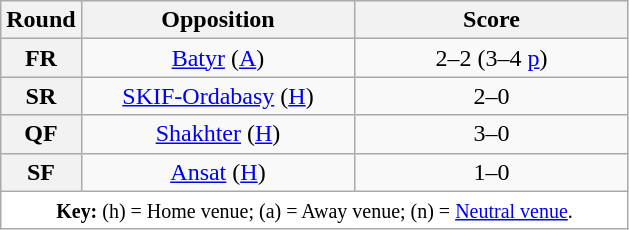<table class="wikitable plainrowheaders" style="text-align:center;margin:0">
<tr>
<th scope="col" style="width:35px">Round</th>
<th scope="col" style="width:175px">Opposition</th>
<th scope="col" style="width:175px">Score</th>
</tr>
<tr>
<th scope=row style="text-align:center">FR</th>
<td><a href='#'>Batyr</a> (<a href='#'>A</a>)</td>
<td>2–2 (3–4 <a href='#'>p</a>)</td>
</tr>
<tr>
<th scope=row style="text-align:center">SR</th>
<td><a href='#'>SKIF-Ordabasy</a> (<a href='#'>H</a>)</td>
<td>2–0</td>
</tr>
<tr>
<th scope=row style="text-align:center">QF</th>
<td><a href='#'>Shakhter</a> (<a href='#'>H</a>)</td>
<td>3–0</td>
</tr>
<tr>
<th scope=row style="text-align:center">SF</th>
<td><a href='#'>Ansat</a> (<a href='#'>H</a>)</td>
<td>1–0</td>
</tr>
<tr>
<td colspan="3" style="background-color:white"><small><strong>Key:</strong> (h) = Home venue; (a) = Away venue; (n) = <a href='#'>Neutral venue</a>.</small></td>
</tr>
</table>
